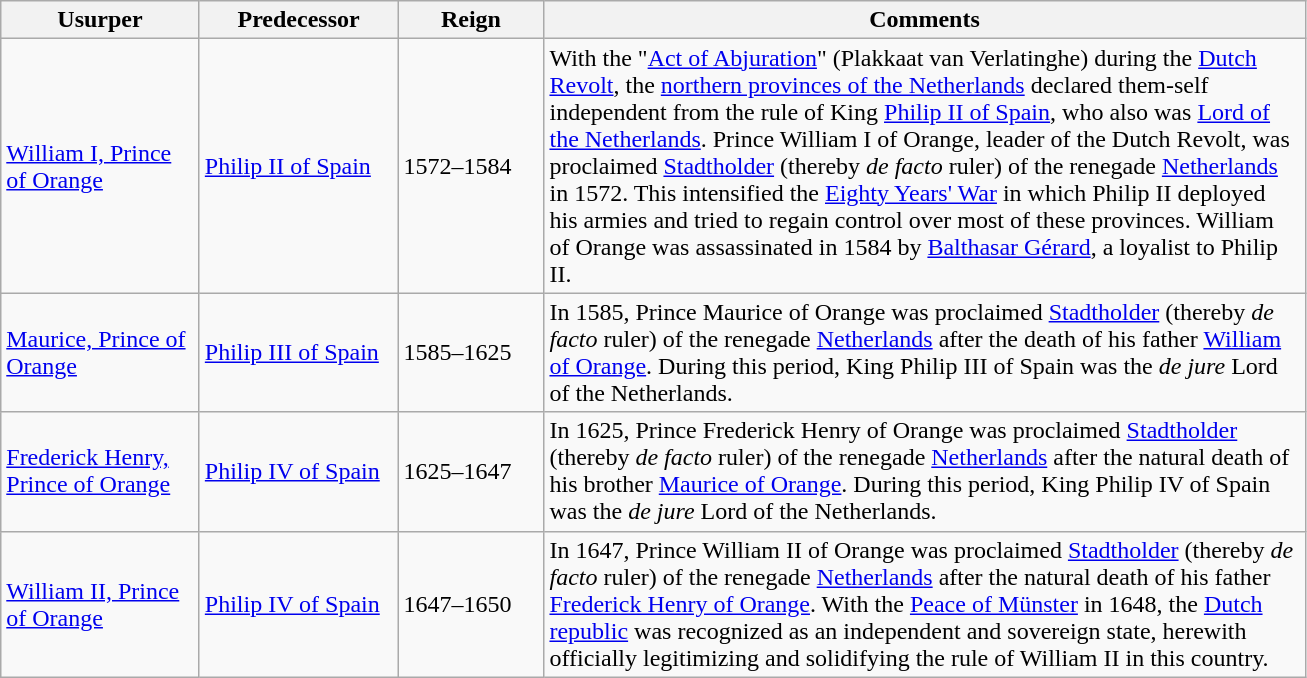<table class="wikitable">
<tr>
<th width="125">Usurper</th>
<th width="125">Predecessor</th>
<th width="90">Reign</th>
<th width="500">Comments</th>
</tr>
<tr>
<td><a href='#'>William I, Prince of Orange</a></td>
<td><a href='#'>Philip II of Spain</a></td>
<td>1572–1584</td>
<td>With the "<a href='#'>Act of Abjuration</a>" (Plakkaat van Verlatinghe) during the <a href='#'>Dutch Revolt</a>, the <a href='#'>northern provinces of the Netherlands</a> declared them-self independent from the rule of King <a href='#'>Philip II of Spain</a>, who also was <a href='#'>Lord of the Netherlands</a>. Prince William I of Orange, leader of the Dutch Revolt, was proclaimed <a href='#'>Stadtholder</a> (thereby <em>de facto</em> ruler) of the renegade <a href='#'>Netherlands</a> in 1572. This intensified the <a href='#'>Eighty Years' War</a> in which Philip II deployed his armies and tried to regain control over most of these provinces. William of Orange was assassinated in 1584 by <a href='#'>Balthasar Gérard</a>, a loyalist to Philip II.</td>
</tr>
<tr>
<td><a href='#'>Maurice, Prince of Orange</a></td>
<td><a href='#'>Philip III of Spain</a></td>
<td>1585–1625</td>
<td>In 1585, Prince Maurice of Orange was proclaimed <a href='#'>Stadtholder</a> (thereby <em>de facto</em> ruler) of the renegade <a href='#'>Netherlands</a> after the death of his father <a href='#'>William of Orange</a>. During this period, King Philip III of Spain was the <em>de jure</em> Lord of the Netherlands.</td>
</tr>
<tr>
<td><a href='#'>Frederick Henry, Prince of Orange</a></td>
<td><a href='#'>Philip IV of Spain</a></td>
<td>1625–1647</td>
<td>In 1625, Prince Frederick Henry of Orange was proclaimed <a href='#'>Stadtholder</a> (thereby <em>de facto</em> ruler) of the renegade <a href='#'>Netherlands</a> after the natural death of his brother <a href='#'>Maurice of Orange</a>. During this period, King Philip IV of Spain was the <em>de jure</em> Lord of the Netherlands.</td>
</tr>
<tr>
<td><a href='#'>William II, Prince of Orange</a></td>
<td><a href='#'>Philip IV of Spain</a></td>
<td>1647–1650</td>
<td>In 1647, Prince William II of Orange was proclaimed <a href='#'>Stadtholder</a> (thereby <em>de facto</em> ruler) of the renegade <a href='#'>Netherlands</a> after the natural death of his father <a href='#'>Frederick Henry of Orange</a>. With the <a href='#'>Peace of Münster</a> in 1648, the <a href='#'>Dutch republic</a> was recognized as an independent and sovereign state, herewith officially legitimizing and solidifying the rule of William II in this country.</td>
</tr>
</table>
